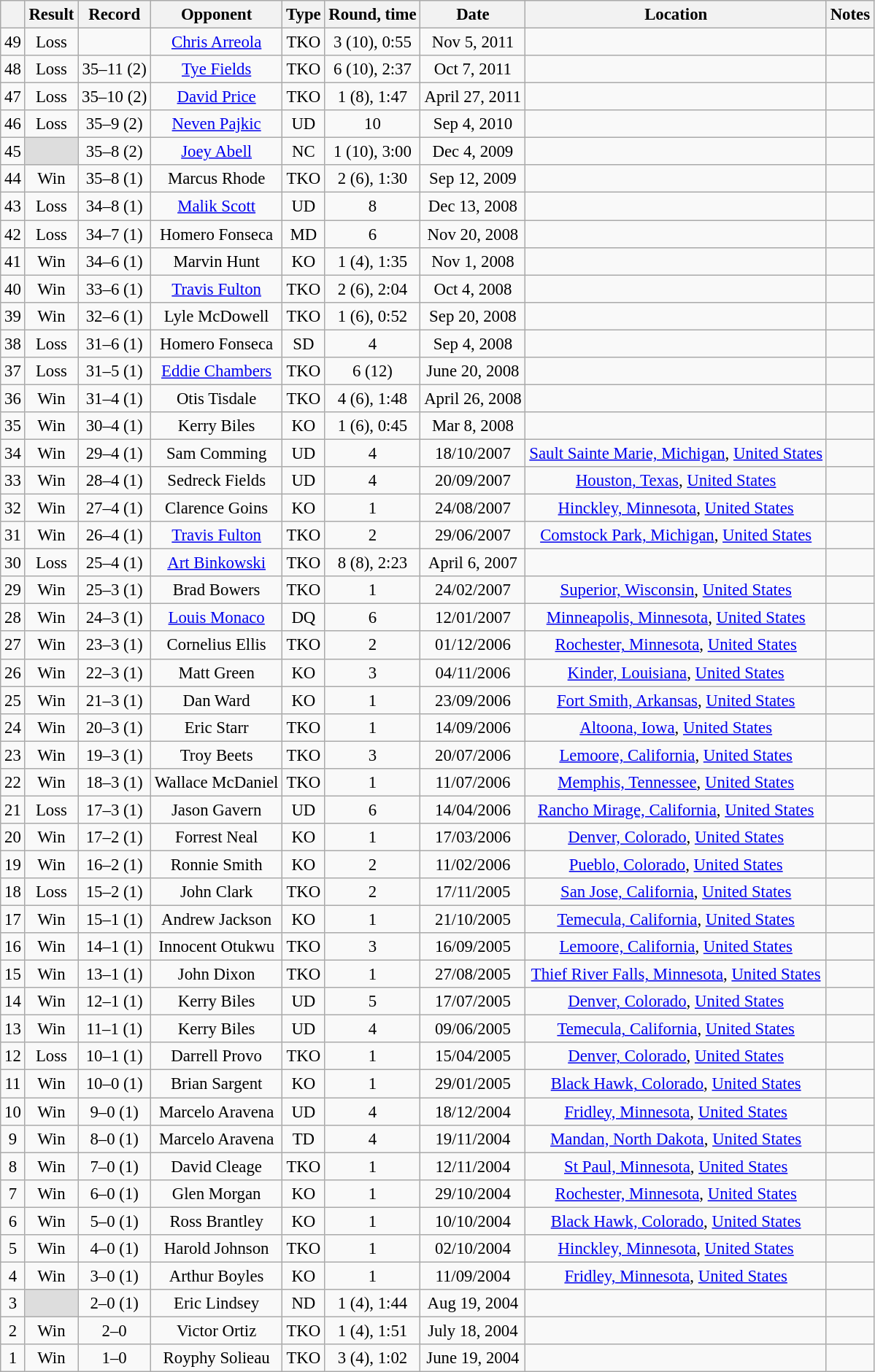<table class="wikitable" style="text-align:center; font-size:95%">
<tr>
<th></th>
<th>Result</th>
<th>Record</th>
<th>Opponent</th>
<th>Type</th>
<th>Round, time</th>
<th>Date</th>
<th>Location</th>
<th>Notes</th>
</tr>
<tr>
<td>49</td>
<td>Loss</td>
<td></td>
<td> <a href='#'>Chris Arreola</a></td>
<td>TKO</td>
<td>3 (10), 0:55</td>
<td>Nov 5, 2011</td>
<td> </td>
<td></td>
</tr>
<tr>
<td>48</td>
<td>Loss</td>
<td>35–11 (2)</td>
<td> <a href='#'>Tye Fields</a></td>
<td>TKO</td>
<td>6 (10), 2:37</td>
<td>Oct 7, 2011</td>
<td></td>
<td></td>
</tr>
<tr>
<td>47</td>
<td>Loss</td>
<td>35–10 (2)</td>
<td> <a href='#'>David Price</a></td>
<td>TKO</td>
<td>1 (8), 1:47</td>
<td>April 27, 2011</td>
<td> </td>
<td></td>
</tr>
<tr>
<td>46</td>
<td>Loss</td>
<td>35–9 (2)</td>
<td> <a href='#'>Neven Pajkic</a></td>
<td>UD</td>
<td>10</td>
<td>Sep 4, 2010</td>
<td> </td>
<td></td>
</tr>
<tr>
<td>45</td>
<td style="background:#DDD"></td>
<td>35–8 (2)</td>
<td> <a href='#'>Joey Abell</a></td>
<td>NC</td>
<td>1 (10), 3:00</td>
<td>Dec 4, 2009</td>
<td> </td>
<td></td>
</tr>
<tr>
<td>44</td>
<td>Win</td>
<td>35–8 (1)</td>
<td> Marcus Rhode</td>
<td>TKO</td>
<td>2 (6), 1:30</td>
<td>Sep 12, 2009</td>
<td> </td>
<td></td>
</tr>
<tr>
<td>43</td>
<td>Loss</td>
<td>34–8 (1)</td>
<td> <a href='#'>Malik Scott</a></td>
<td>UD</td>
<td>8</td>
<td>Dec 13, 2008</td>
<td> </td>
<td></td>
</tr>
<tr>
<td>42</td>
<td>Loss</td>
<td>34–7 (1)</td>
<td> Homero Fonseca</td>
<td>MD</td>
<td>6</td>
<td>Nov 20, 2008</td>
<td> </td>
<td></td>
</tr>
<tr>
<td>41</td>
<td>Win</td>
<td>34–6 (1)</td>
<td> Marvin Hunt</td>
<td>KO</td>
<td>1 (4), 1:35</td>
<td>Nov 1, 2008</td>
<td> </td>
<td></td>
</tr>
<tr>
<td>40</td>
<td>Win</td>
<td>33–6 (1)</td>
<td> <a href='#'>Travis Fulton</a></td>
<td>TKO</td>
<td>2 (6), 2:04</td>
<td>Oct 4, 2008</td>
<td> </td>
<td></td>
</tr>
<tr>
<td>39</td>
<td>Win</td>
<td>32–6 (1)</td>
<td> Lyle McDowell</td>
<td>TKO</td>
<td>1 (6), 0:52</td>
<td>Sep 20, 2008</td>
<td> </td>
<td></td>
</tr>
<tr>
<td>38</td>
<td>Loss</td>
<td>31–6 (1)</td>
<td> Homero Fonseca</td>
<td>SD</td>
<td>4</td>
<td>Sep 4, 2008</td>
<td> </td>
<td></td>
</tr>
<tr>
<td>37</td>
<td>Loss</td>
<td>31–5 (1)</td>
<td> <a href='#'>Eddie Chambers</a></td>
<td>TKO</td>
<td>6 (12)</td>
<td>June 20, 2008</td>
<td> </td>
<td></td>
</tr>
<tr>
<td>36</td>
<td>Win</td>
<td>31–4 (1)</td>
<td> Otis Tisdale</td>
<td>TKO</td>
<td>4 (6), 1:48</td>
<td>April 26, 2008</td>
<td> </td>
<td></td>
</tr>
<tr>
<td>35</td>
<td>Win</td>
<td>30–4 (1)</td>
<td> Kerry Biles</td>
<td>KO</td>
<td>1 (6), 0:45</td>
<td>Mar 8, 2008</td>
<td> </td>
<td></td>
</tr>
<tr>
<td>34</td>
<td>Win</td>
<td>29–4 (1)</td>
<td> Sam Comming</td>
<td>UD</td>
<td>4</td>
<td>18/10/2007</td>
<td> <a href='#'>Sault Sainte Marie, Michigan</a>, <a href='#'>United States</a></td>
<td></td>
</tr>
<tr>
<td>33</td>
<td>Win</td>
<td>28–4 (1)</td>
<td> Sedreck Fields</td>
<td>UD</td>
<td>4</td>
<td>20/09/2007</td>
<td> <a href='#'>Houston, Texas</a>, <a href='#'>United States</a></td>
<td></td>
</tr>
<tr>
<td>32</td>
<td>Win</td>
<td>27–4 (1)</td>
<td> Clarence Goins</td>
<td>KO</td>
<td>1</td>
<td>24/08/2007</td>
<td> <a href='#'>Hinckley, Minnesota</a>, <a href='#'>United States</a></td>
<td></td>
</tr>
<tr>
<td>31</td>
<td>Win</td>
<td>26–4 (1)</td>
<td> <a href='#'>Travis Fulton</a></td>
<td>TKO</td>
<td>2</td>
<td>29/06/2007</td>
<td> <a href='#'>Comstock Park, Michigan</a>, <a href='#'>United States</a></td>
<td></td>
</tr>
<tr>
<td>30</td>
<td>Loss</td>
<td>25–4 (1)</td>
<td> <a href='#'>Art Binkowski</a></td>
<td>TKO</td>
<td>8 (8), 2:23</td>
<td>April 6, 2007</td>
<td> </td>
<td></td>
</tr>
<tr>
<td>29</td>
<td>Win</td>
<td>25–3 (1)</td>
<td> Brad Bowers</td>
<td>TKO</td>
<td>1</td>
<td>24/02/2007</td>
<td> <a href='#'>Superior, Wisconsin</a>, <a href='#'>United States</a></td>
<td></td>
</tr>
<tr>
<td>28</td>
<td>Win</td>
<td>24–3 (1)</td>
<td> <a href='#'>Louis Monaco</a></td>
<td>DQ</td>
<td>6</td>
<td>12/01/2007</td>
<td> <a href='#'>Minneapolis, Minnesota</a>, <a href='#'>United States</a></td>
<td></td>
</tr>
<tr>
<td>27</td>
<td>Win</td>
<td>23–3 (1)</td>
<td> Cornelius Ellis</td>
<td>TKO</td>
<td>2</td>
<td>01/12/2006</td>
<td> <a href='#'>Rochester, Minnesota</a>, <a href='#'>United States</a></td>
<td></td>
</tr>
<tr>
<td>26</td>
<td>Win</td>
<td>22–3 (1)</td>
<td> Matt Green</td>
<td>KO</td>
<td>3</td>
<td>04/11/2006</td>
<td> <a href='#'>Kinder, Louisiana</a>, <a href='#'>United States</a></td>
<td></td>
</tr>
<tr>
<td>25</td>
<td>Win</td>
<td>21–3 (1)</td>
<td> Dan Ward</td>
<td>KO</td>
<td>1</td>
<td>23/09/2006</td>
<td> <a href='#'>Fort Smith, Arkansas</a>, <a href='#'>United States</a></td>
<td></td>
</tr>
<tr>
<td>24</td>
<td>Win</td>
<td>20–3 (1)</td>
<td> Eric Starr</td>
<td>TKO</td>
<td>1</td>
<td>14/09/2006</td>
<td> <a href='#'>Altoona, Iowa</a>, <a href='#'>United States</a></td>
<td></td>
</tr>
<tr>
<td>23</td>
<td>Win</td>
<td>19–3 (1)</td>
<td> Troy Beets</td>
<td>TKO</td>
<td>3</td>
<td>20/07/2006</td>
<td> <a href='#'>Lemoore, California</a>, <a href='#'>United States</a></td>
<td></td>
</tr>
<tr>
<td>22</td>
<td>Win</td>
<td>18–3 (1)</td>
<td> Wallace McDaniel</td>
<td>TKO</td>
<td>1</td>
<td>11/07/2006</td>
<td> <a href='#'>Memphis, Tennessee</a>, <a href='#'>United States</a></td>
<td></td>
</tr>
<tr>
<td>21</td>
<td>Loss</td>
<td>17–3 (1)</td>
<td> Jason Gavern</td>
<td>UD</td>
<td>6</td>
<td>14/04/2006</td>
<td> <a href='#'>Rancho Mirage, California</a>, <a href='#'>United States</a></td>
<td></td>
</tr>
<tr>
<td>20</td>
<td>Win</td>
<td>17–2 (1)</td>
<td> Forrest Neal</td>
<td>KO</td>
<td>1</td>
<td>17/03/2006</td>
<td> <a href='#'>Denver, Colorado</a>, <a href='#'>United States</a></td>
<td></td>
</tr>
<tr>
<td>19</td>
<td>Win</td>
<td>16–2 (1)</td>
<td> Ronnie Smith</td>
<td>KO</td>
<td>2</td>
<td>11/02/2006</td>
<td> <a href='#'>Pueblo, Colorado</a>, <a href='#'>United States</a></td>
<td></td>
</tr>
<tr>
<td>18</td>
<td>Loss</td>
<td>15–2 (1)</td>
<td> John Clark</td>
<td>TKO</td>
<td>2</td>
<td>17/11/2005</td>
<td> <a href='#'>San Jose, California</a>, <a href='#'>United States</a></td>
<td></td>
</tr>
<tr>
<td>17</td>
<td>Win</td>
<td>15–1 (1)</td>
<td> Andrew Jackson</td>
<td>KO</td>
<td>1</td>
<td>21/10/2005</td>
<td> <a href='#'>Temecula, California</a>, <a href='#'>United States</a></td>
<td></td>
</tr>
<tr>
<td>16</td>
<td>Win</td>
<td>14–1 (1)</td>
<td> Innocent Otukwu</td>
<td>TKO</td>
<td>3</td>
<td>16/09/2005</td>
<td> <a href='#'>Lemoore, California</a>, <a href='#'>United States</a></td>
<td></td>
</tr>
<tr>
<td>15</td>
<td>Win</td>
<td>13–1 (1)</td>
<td> John Dixon</td>
<td>TKO</td>
<td>1</td>
<td>27/08/2005</td>
<td> <a href='#'>Thief River Falls, Minnesota</a>, <a href='#'>United States</a></td>
<td></td>
</tr>
<tr>
<td>14</td>
<td>Win</td>
<td>12–1 (1)</td>
<td> Kerry Biles</td>
<td>UD</td>
<td>5</td>
<td>17/07/2005</td>
<td> <a href='#'>Denver, Colorado</a>, <a href='#'>United States</a></td>
<td></td>
</tr>
<tr>
<td>13</td>
<td>Win</td>
<td>11–1 (1)</td>
<td> Kerry Biles</td>
<td>UD</td>
<td>4</td>
<td>09/06/2005</td>
<td> <a href='#'>Temecula, California</a>, <a href='#'>United States</a></td>
<td></td>
</tr>
<tr>
<td>12</td>
<td>Loss</td>
<td>10–1 (1)</td>
<td> Darrell Provo</td>
<td>TKO</td>
<td>1</td>
<td>15/04/2005</td>
<td> <a href='#'>Denver, Colorado</a>, <a href='#'>United States</a></td>
<td></td>
</tr>
<tr>
<td>11</td>
<td>Win</td>
<td>10–0 (1)</td>
<td> Brian Sargent</td>
<td>KO</td>
<td>1</td>
<td>29/01/2005</td>
<td> <a href='#'>Black Hawk, Colorado</a>, <a href='#'>United States</a></td>
<td></td>
</tr>
<tr>
<td>10</td>
<td>Win</td>
<td>9–0 (1)</td>
<td> Marcelo Aravena</td>
<td>UD</td>
<td>4</td>
<td>18/12/2004</td>
<td> <a href='#'>Fridley, Minnesota</a>, <a href='#'>United States</a></td>
<td></td>
</tr>
<tr>
<td>9</td>
<td>Win</td>
<td>8–0 (1)</td>
<td> Marcelo Aravena</td>
<td>TD</td>
<td>4</td>
<td>19/11/2004</td>
<td> <a href='#'>Mandan, North Dakota</a>, <a href='#'>United States</a></td>
<td></td>
</tr>
<tr>
<td>8</td>
<td>Win</td>
<td>7–0 (1)</td>
<td> David Cleage</td>
<td>TKO</td>
<td>1</td>
<td>12/11/2004</td>
<td> <a href='#'>St Paul, Minnesota</a>, <a href='#'>United States</a></td>
<td></td>
</tr>
<tr>
<td>7</td>
<td>Win</td>
<td>6–0 (1)</td>
<td> Glen Morgan</td>
<td>KO</td>
<td>1</td>
<td>29/10/2004</td>
<td> <a href='#'>Rochester, Minnesota</a>, <a href='#'>United States</a></td>
<td></td>
</tr>
<tr>
<td>6</td>
<td>Win</td>
<td>5–0 (1)</td>
<td> Ross Brantley</td>
<td>KO</td>
<td>1</td>
<td>10/10/2004</td>
<td> <a href='#'>Black Hawk, Colorado</a>, <a href='#'>United States</a></td>
<td></td>
</tr>
<tr>
<td>5</td>
<td>Win</td>
<td>4–0 (1)</td>
<td> Harold Johnson</td>
<td>TKO</td>
<td>1</td>
<td>02/10/2004</td>
<td> <a href='#'>Hinckley, Minnesota</a>, <a href='#'>United States</a></td>
<td></td>
</tr>
<tr>
<td>4</td>
<td>Win</td>
<td>3–0 (1)</td>
<td> Arthur Boyles</td>
<td>KO</td>
<td>1</td>
<td>11/09/2004</td>
<td> <a href='#'>Fridley, Minnesota</a>, <a href='#'>United States</a></td>
<td></td>
</tr>
<tr>
<td>3</td>
<td style="background:#DDD"></td>
<td>2–0 (1)</td>
<td> Eric Lindsey</td>
<td>ND</td>
<td>1 (4), 1:44</td>
<td>Aug 19, 2004</td>
<td> </td>
<td></td>
</tr>
<tr>
<td>2</td>
<td>Win</td>
<td>2–0</td>
<td> Victor Ortiz</td>
<td>TKO</td>
<td>1 (4), 1:51</td>
<td>July 18, 2004</td>
<td> </td>
<td></td>
</tr>
<tr>
<td>1</td>
<td>Win</td>
<td>1–0</td>
<td> Royphy Solieau</td>
<td>TKO</td>
<td>3 (4), 1:02</td>
<td>June 19, 2004</td>
<td> </td>
<td></td>
</tr>
</table>
